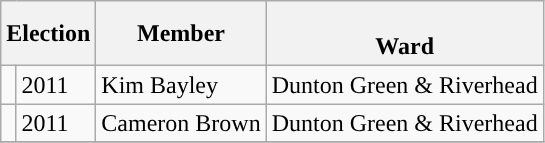<table class="wikitable">
<tr>
<th colspan="2">Election</th>
<th>Member</th>
<th><br>Ward</th>
</tr>
<tr>
<td style="background-color: "></td>
<td>2011</td>
<td>Kim Bayley</td>
<td>Dunton Green & Riverhead</td>
</tr>
<tr>
<td style="background-color: "></td>
<td>2011</td>
<td>Cameron Brown</td>
<td>Dunton Green & Riverhead</td>
</tr>
<tr>
</tr>
</table>
